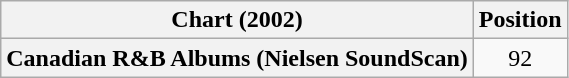<table class="wikitable plainrowheaders" style="text-align:center">
<tr>
<th scope="col">Chart (2002)</th>
<th scope="col">Position</th>
</tr>
<tr>
<th scope="row">Canadian R&B Albums (Nielsen SoundScan)</th>
<td>92</td>
</tr>
</table>
